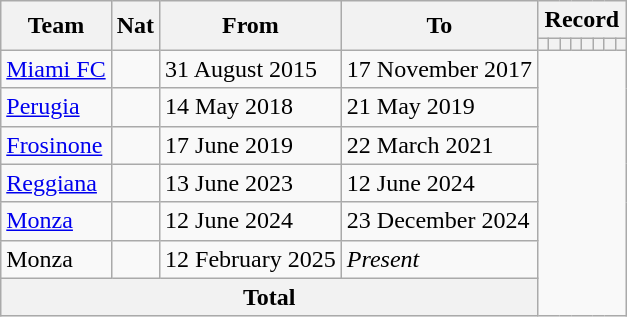<table class=wikitable style="text-align: center">
<tr>
<th rowspan="2">Team</th>
<th rowspan="2">Nat</th>
<th rowspan="2">From</th>
<th rowspan="2">To</th>
<th colspan="8">Record</th>
</tr>
<tr>
<th></th>
<th></th>
<th></th>
<th></th>
<th></th>
<th></th>
<th></th>
<th></th>
</tr>
<tr>
<td align=left><a href='#'>Miami FC</a></td>
<td></td>
<td align=left>31 August 2015</td>
<td align=left>17 November 2017<br></td>
</tr>
<tr>
<td align=left><a href='#'>Perugia</a></td>
<td></td>
<td align=left>14 May 2018</td>
<td align=left>21 May 2019<br></td>
</tr>
<tr>
<td align=left><a href='#'>Frosinone</a></td>
<td></td>
<td align=left>17 June 2019</td>
<td align=left>22 March 2021<br></td>
</tr>
<tr>
<td align=left><a href='#'>Reggiana</a></td>
<td></td>
<td align=left>13 June 2023</td>
<td align=left>12 June 2024<br></td>
</tr>
<tr>
<td align=left><a href='#'>Monza</a></td>
<td></td>
<td align=left>12 June 2024</td>
<td align=left>23 December 2024<br></td>
</tr>
<tr>
<td align=left>Monza</td>
<td></td>
<td align=left>12 February 2025</td>
<td align=left><em>Present</em><br></td>
</tr>
<tr>
<th colspan=4>Total<br></th>
</tr>
</table>
